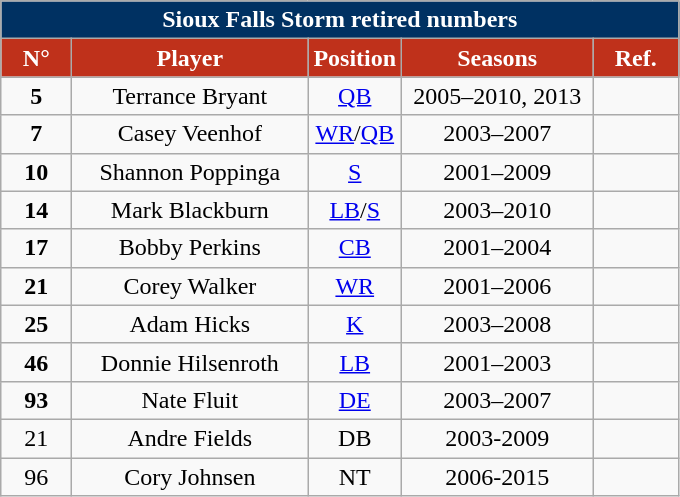<table class="wikitable sortable" style="text-align:center">
<tr>
<td colspan="5" style= "background: #003162; color: white"><strong>Sioux Falls Storm retired numbers</strong></td>
</tr>
<tr>
<th style="width:40px; background:#bf311b; color:white;">N°</th>
<th style="width:150px; background:#bf311b; color:white;">Player</th>
<th style="width:40px; background:#bf311b; color:white;">Position</th>
<th style="width:120px; background:#bf311b; color:white;">Seasons</th>
<th style="width:50px; background:#bf311b; color:white;">Ref.</th>
</tr>
<tr>
<td><strong>5</strong></td>
<td>Terrance Bryant</td>
<td><a href='#'>QB</a></td>
<td>2005–2010, 2013</td>
<td></td>
</tr>
<tr>
<td><strong>7</strong></td>
<td>Casey Veenhof</td>
<td><a href='#'>WR</a>/<a href='#'>QB</a></td>
<td>2003–2007</td>
<td></td>
</tr>
<tr>
<td><strong>10</strong></td>
<td>Shannon Poppinga</td>
<td><a href='#'>S</a></td>
<td>2001–2009</td>
<td></td>
</tr>
<tr>
<td><strong>14</strong></td>
<td>Mark Blackburn</td>
<td><a href='#'>LB</a>/<a href='#'>S</a></td>
<td>2003–2010</td>
<td></td>
</tr>
<tr>
<td><strong>17</strong></td>
<td>Bobby Perkins</td>
<td><a href='#'>CB</a></td>
<td>2001–2004</td>
<td></td>
</tr>
<tr>
<td><strong>21</strong></td>
<td>Corey Walker</td>
<td><a href='#'>WR</a></td>
<td>2001–2006</td>
<td></td>
</tr>
<tr>
<td><strong>25</strong></td>
<td>Adam Hicks</td>
<td><a href='#'>K</a></td>
<td>2003–2008</td>
<td></td>
</tr>
<tr>
<td><strong>46</strong></td>
<td>Donnie Hilsenroth</td>
<td><a href='#'>LB</a></td>
<td>2001–2003</td>
<td></td>
</tr>
<tr>
<td><strong>93</strong></td>
<td>Nate Fluit</td>
<td><a href='#'>DE</a></td>
<td>2003–2007</td>
<td></td>
</tr>
<tr>
<td>21</td>
<td>Andre Fields</td>
<td>DB</td>
<td>2003-2009</td>
<td></td>
</tr>
<tr>
<td>96</td>
<td>Cory Johnsen</td>
<td>NT</td>
<td>2006-2015</td>
<td></td>
</tr>
</table>
